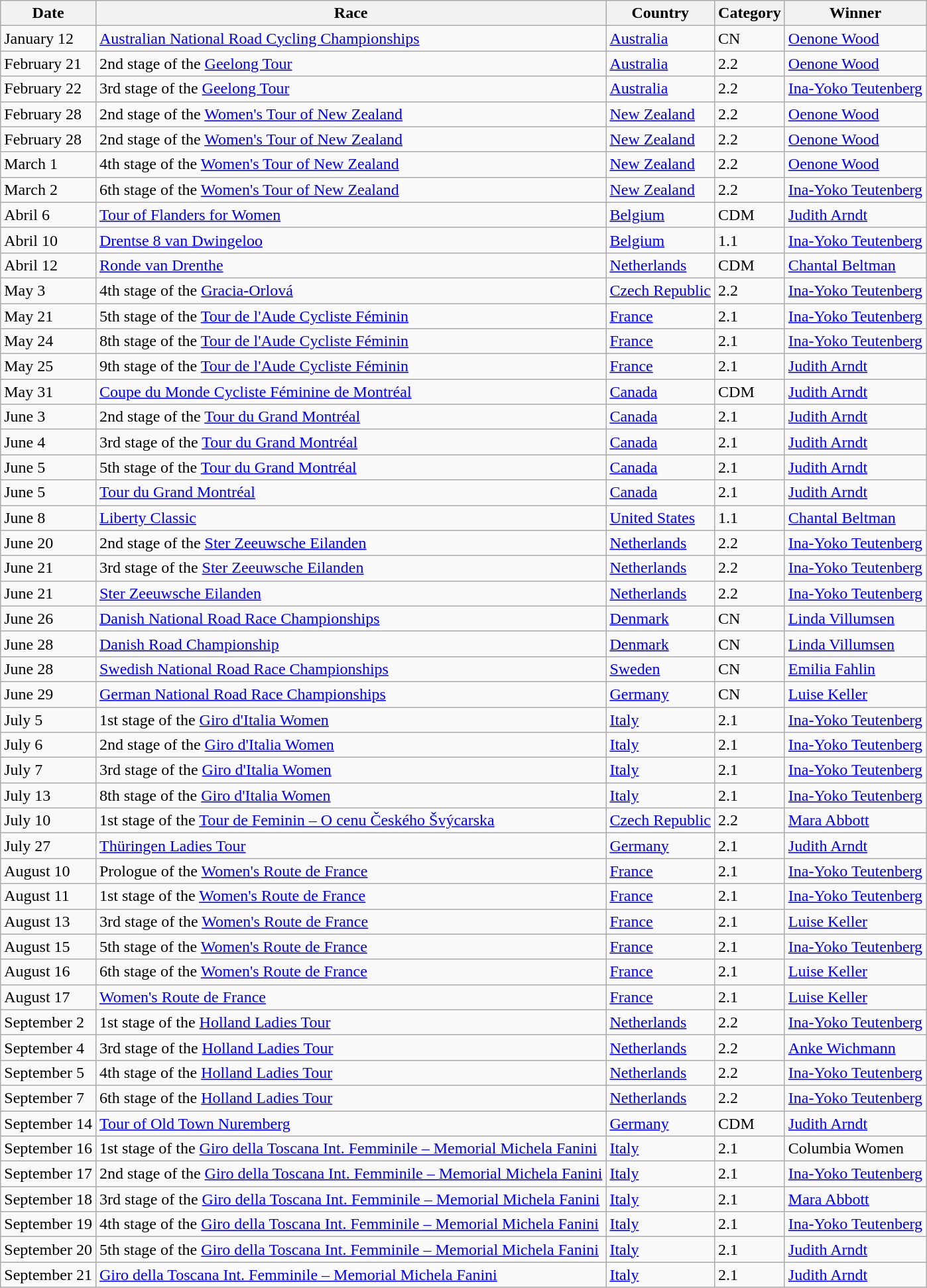<table class="wikitable">
<tr>
<th>Date</th>
<th>Race</th>
<th>Country</th>
<th>Category</th>
<th>Winner</th>
</tr>
<tr>
<td>January 12</td>
<td><a href='#'>Australian National Road Cycling Championships</a></td>
<td><a href='#'>Australia</a></td>
<td>CN</td>
<td><a href='#'>Oenone Wood</a></td>
</tr>
<tr>
<td>February 21</td>
<td>2nd stage of the <a href='#'>Geelong Tour</a></td>
<td><a href='#'>Australia</a></td>
<td>2.2</td>
<td><a href='#'>Oenone Wood</a></td>
</tr>
<tr>
<td>February 22</td>
<td>3rd stage of the <a href='#'>Geelong Tour</a></td>
<td><a href='#'>Australia</a></td>
<td>2.2</td>
<td><a href='#'>Ina-Yoko Teutenberg</a></td>
</tr>
<tr>
<td>February 28</td>
<td>2nd stage of the <a href='#'>Women's Tour of New Zealand</a></td>
<td><a href='#'>New Zealand</a></td>
<td>2.2</td>
<td><a href='#'>Oenone Wood</a></td>
</tr>
<tr>
<td>February 28</td>
<td>2nd stage of the <a href='#'>Women's Tour of New Zealand</a></td>
<td><a href='#'>New Zealand</a></td>
<td>2.2</td>
<td><a href='#'>Oenone Wood</a></td>
</tr>
<tr>
<td>March 1</td>
<td>4th stage of the <a href='#'>Women's Tour of New Zealand</a></td>
<td><a href='#'>New Zealand</a></td>
<td>2.2</td>
<td><a href='#'>Oenone Wood</a></td>
</tr>
<tr>
<td>March 2</td>
<td>6th stage of the <a href='#'>Women's Tour of New Zealand</a></td>
<td><a href='#'>New Zealand</a></td>
<td>2.2</td>
<td><a href='#'>Ina-Yoko Teutenberg</a></td>
</tr>
<tr>
<td>Abril 6</td>
<td><a href='#'>Tour of Flanders for Women</a></td>
<td><a href='#'>Belgium</a></td>
<td>CDM</td>
<td><a href='#'>Judith Arndt</a></td>
</tr>
<tr>
<td>Abril 10</td>
<td><a href='#'>Drentse 8 van Dwingeloo</a></td>
<td><a href='#'>Belgium</a></td>
<td>1.1</td>
<td><a href='#'>Ina-Yoko Teutenberg</a></td>
</tr>
<tr>
<td>Abril 12</td>
<td><a href='#'>Ronde van Drenthe</a></td>
<td><a href='#'>Netherlands</a></td>
<td>CDM</td>
<td><a href='#'>Chantal Beltman</a></td>
</tr>
<tr>
<td>May 3</td>
<td>4th stage of the <a href='#'>Gracia-Orlová</a></td>
<td><a href='#'>Czech Republic</a></td>
<td>2.2</td>
<td><a href='#'>Ina-Yoko Teutenberg</a></td>
</tr>
<tr>
<td>May 21</td>
<td>5th stage of the <a href='#'>Tour de l'Aude Cycliste Féminin</a></td>
<td><a href='#'>France</a></td>
<td>2.1</td>
<td><a href='#'>Ina-Yoko Teutenberg</a></td>
</tr>
<tr>
<td>May 24</td>
<td>8th stage of the <a href='#'>Tour de l'Aude Cycliste Féminin</a></td>
<td><a href='#'>France</a></td>
<td>2.1</td>
<td><a href='#'>Ina-Yoko Teutenberg</a></td>
</tr>
<tr>
<td>May 25</td>
<td>9th stage of the <a href='#'>Tour de l'Aude Cycliste Féminin</a></td>
<td><a href='#'>France</a></td>
<td>2.1</td>
<td><a href='#'>Judith Arndt</a></td>
</tr>
<tr>
<td>May 31</td>
<td><a href='#'>Coupe du Monde Cycliste Féminine de Montréal</a></td>
<td><a href='#'>Canada</a></td>
<td>CDM</td>
<td><a href='#'>Judith Arndt</a></td>
</tr>
<tr>
<td>June 3</td>
<td>2nd stage of the <a href='#'>Tour du Grand Montréal</a></td>
<td><a href='#'>Canada</a></td>
<td>2.1</td>
<td><a href='#'>Judith Arndt</a></td>
</tr>
<tr>
<td>June 4</td>
<td>3rd stage of the <a href='#'>Tour du Grand Montréal</a></td>
<td><a href='#'>Canada</a></td>
<td>2.1</td>
<td><a href='#'>Judith Arndt</a></td>
</tr>
<tr>
<td>June 5</td>
<td>5th stage of the <a href='#'>Tour du Grand Montréal</a></td>
<td><a href='#'>Canada</a></td>
<td>2.1</td>
<td><a href='#'>Judith Arndt</a></td>
</tr>
<tr>
<td>June 5</td>
<td><a href='#'>Tour du Grand Montréal</a></td>
<td><a href='#'>Canada</a></td>
<td>2.1</td>
<td><a href='#'>Judith Arndt</a></td>
</tr>
<tr>
<td>June 8</td>
<td><a href='#'>Liberty Classic</a></td>
<td><a href='#'>United States</a></td>
<td>1.1</td>
<td><a href='#'>Chantal Beltman</a></td>
</tr>
<tr>
<td>June 20</td>
<td>2nd stage of the <a href='#'>Ster Zeeuwsche Eilanden</a></td>
<td><a href='#'>Netherlands</a></td>
<td>2.2</td>
<td><a href='#'>Ina-Yoko Teutenberg</a></td>
</tr>
<tr>
<td>June 21</td>
<td>3rd stage of the <a href='#'>Ster Zeeuwsche Eilanden</a></td>
<td><a href='#'>Netherlands</a></td>
<td>2.2</td>
<td><a href='#'>Ina-Yoko Teutenberg</a></td>
</tr>
<tr>
<td>June 21</td>
<td><a href='#'>Ster Zeeuwsche Eilanden</a></td>
<td><a href='#'>Netherlands</a></td>
<td>2.2</td>
<td><a href='#'>Ina-Yoko Teutenberg</a></td>
</tr>
<tr>
<td>June 26</td>
<td><a href='#'>Danish National Road Race Championships</a></td>
<td><a href='#'>Denmark</a></td>
<td>CN</td>
<td><a href='#'>Linda Villumsen</a></td>
</tr>
<tr>
<td>June 28</td>
<td><a href='#'>Danish Road Championship</a></td>
<td><a href='#'>Denmark</a></td>
<td>CN</td>
<td><a href='#'>Linda Villumsen</a></td>
</tr>
<tr>
<td>June 28</td>
<td><a href='#'>Swedish National Road Race Championships</a></td>
<td><a href='#'>Sweden</a></td>
<td>CN</td>
<td><a href='#'>Emilia Fahlin</a></td>
</tr>
<tr>
<td>June 29</td>
<td><a href='#'>German National Road Race Championships</a></td>
<td><a href='#'>Germany</a></td>
<td>CN</td>
<td><a href='#'>Luise Keller</a></td>
</tr>
<tr>
<td>July 5</td>
<td>1st stage of the <a href='#'>Giro d'Italia Women</a></td>
<td><a href='#'>Italy</a></td>
<td>2.1</td>
<td><a href='#'>Ina-Yoko Teutenberg</a></td>
</tr>
<tr>
<td>July 6</td>
<td>2nd stage of the <a href='#'>Giro d'Italia Women</a></td>
<td><a href='#'>Italy</a></td>
<td>2.1</td>
<td><a href='#'>Ina-Yoko Teutenberg</a></td>
</tr>
<tr>
<td>July 7</td>
<td>3rd stage of the <a href='#'>Giro d'Italia Women</a></td>
<td><a href='#'>Italy</a></td>
<td>2.1</td>
<td><a href='#'>Ina-Yoko Teutenberg</a></td>
</tr>
<tr>
<td>July 13</td>
<td>8th stage of the <a href='#'>Giro d'Italia Women</a></td>
<td><a href='#'>Italy</a></td>
<td>2.1</td>
<td><a href='#'>Ina-Yoko Teutenberg</a></td>
</tr>
<tr>
<td>July 10</td>
<td>1st stage of the <a href='#'>Tour de Feminin – O cenu Českého Švýcarska</a></td>
<td><a href='#'>Czech Republic</a></td>
<td>2.2</td>
<td><a href='#'>Mara Abbott</a></td>
</tr>
<tr>
<td>July 27</td>
<td><a href='#'>Thüringen Ladies Tour</a></td>
<td><a href='#'>Germany</a></td>
<td>2.1</td>
<td><a href='#'>Judith Arndt</a></td>
</tr>
<tr>
<td>August 10</td>
<td>Prologue of the <a href='#'>Women's Route de France</a></td>
<td><a href='#'>France</a></td>
<td>2.1</td>
<td><a href='#'>Ina-Yoko Teutenberg</a></td>
</tr>
<tr>
<td>August 11</td>
<td>1st stage of the <a href='#'>Women's Route de France</a></td>
<td><a href='#'>France</a></td>
<td>2.1</td>
<td><a href='#'>Ina-Yoko Teutenberg</a></td>
</tr>
<tr>
<td>August 13</td>
<td>3rd stage of the <a href='#'>Women's Route de France</a></td>
<td><a href='#'>France</a></td>
<td>2.1</td>
<td><a href='#'>Luise Keller</a></td>
</tr>
<tr>
<td>August 15</td>
<td>5th stage of the <a href='#'>Women's Route de France</a></td>
<td><a href='#'>France</a></td>
<td>2.1</td>
<td><a href='#'>Ina-Yoko Teutenberg</a></td>
</tr>
<tr>
<td>August 16</td>
<td>6th stage of the <a href='#'>Women's Route de France</a></td>
<td><a href='#'>France</a></td>
<td>2.1</td>
<td><a href='#'>Luise Keller</a></td>
</tr>
<tr>
<td>August 17</td>
<td><a href='#'>Women's Route de France</a></td>
<td><a href='#'>France</a></td>
<td>2.1</td>
<td><a href='#'>Luise Keller</a></td>
</tr>
<tr>
<td>September 2</td>
<td>1st stage of the <a href='#'>Holland Ladies Tour</a></td>
<td><a href='#'>Netherlands</a></td>
<td>2.2</td>
<td><a href='#'>Ina-Yoko Teutenberg</a></td>
</tr>
<tr>
<td>September 4</td>
<td>3rd stage of the <a href='#'>Holland Ladies Tour</a></td>
<td><a href='#'>Netherlands</a></td>
<td>2.2</td>
<td><a href='#'>Anke Wichmann</a></td>
</tr>
<tr>
<td>September 5</td>
<td>4th stage of the <a href='#'>Holland Ladies Tour</a></td>
<td><a href='#'>Netherlands</a></td>
<td>2.2</td>
<td><a href='#'>Ina-Yoko Teutenberg</a></td>
</tr>
<tr>
<td>September 7</td>
<td>6th stage of the <a href='#'>Holland Ladies Tour</a></td>
<td><a href='#'>Netherlands</a></td>
<td>2.2</td>
<td><a href='#'>Ina-Yoko Teutenberg</a></td>
</tr>
<tr>
<td>September 14</td>
<td><a href='#'>Tour of Old Town Nuremberg</a></td>
<td><a href='#'>Germany</a></td>
<td>CDM</td>
<td><a href='#'>Judith Arndt</a></td>
</tr>
<tr>
<td>September 16</td>
<td>1st stage of the <a href='#'>Giro della Toscana Int. Femminile – Memorial Michela Fanini</a></td>
<td><a href='#'>Italy</a></td>
<td>2.1</td>
<td>Columbia Women</td>
</tr>
<tr>
<td>September 17</td>
<td>2nd stage of the <a href='#'>Giro della Toscana Int. Femminile – Memorial Michela Fanini</a></td>
<td><a href='#'>Italy</a></td>
<td>2.1</td>
<td><a href='#'>Ina-Yoko Teutenberg</a></td>
</tr>
<tr>
<td>September 18</td>
<td>3rd stage of the <a href='#'>Giro della Toscana Int. Femminile – Memorial Michela Fanini</a></td>
<td><a href='#'>Italy</a></td>
<td>2.1</td>
<td><a href='#'>Mara Abbott</a></td>
</tr>
<tr>
<td>September 19</td>
<td>4th stage of the <a href='#'>Giro della Toscana Int. Femminile – Memorial Michela Fanini</a></td>
<td><a href='#'>Italy</a></td>
<td>2.1</td>
<td><a href='#'>Ina-Yoko Teutenberg</a></td>
</tr>
<tr>
<td>September 20</td>
<td>5th stage of the <a href='#'>Giro della Toscana Int. Femminile – Memorial Michela Fanini</a></td>
<td><a href='#'>Italy</a></td>
<td>2.1</td>
<td><a href='#'>Judith Arndt</a></td>
</tr>
<tr>
<td>September 21</td>
<td><a href='#'>Giro della Toscana Int. Femminile – Memorial Michela Fanini</a></td>
<td><a href='#'>Italy</a></td>
<td>2.1</td>
<td><a href='#'>Judith Arndt</a></td>
</tr>
</table>
